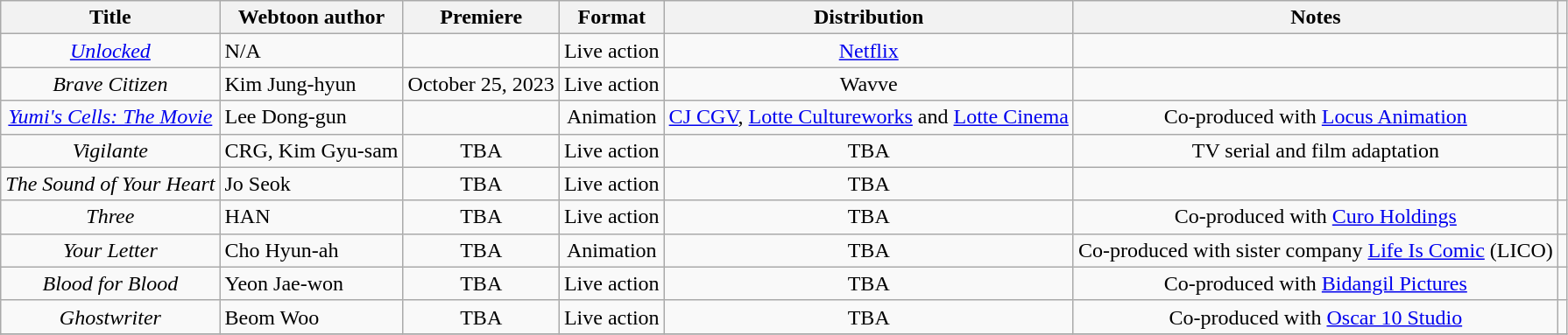<table class="wikitable sortable" style="text-align:center; margin=auto; ">
<tr>
<th>Title</th>
<th>Webtoon author</th>
<th>Premiere</th>
<th scope="col" class="unsortable">Format</th>
<th scope="col" class="unsortable">Distribution</th>
<th scope="col" class="unsortable">Notes</th>
<th scope="col" class="unsortable"></th>
</tr>
<tr>
<td><em><a href='#'>Unlocked</a></em></td>
<td style="text-align:left;">N/A</td>
<td></td>
<td>Live action</td>
<td><a href='#'>Netflix</a></td>
<td></td>
<td></td>
</tr>
<tr>
<td><em>Brave Citizen</em></td>
<td style="text-align:left;">Kim Jung-hyun</td>
<td>October 25, 2023</td>
<td>Live action</td>
<td>Wavve</td>
<td></td>
<td></td>
</tr>
<tr>
<td><em><a href='#'>Yumi's Cells: The Movie</a></em></td>
<td style="text-align:left;">Lee Dong-gun</td>
<td></td>
<td>Animation</td>
<td><a href='#'>CJ CGV</a>, <a href='#'>Lotte Cultureworks</a> and <a href='#'>Lotte Cinema</a></td>
<td>Co-produced with <a href='#'>Locus Animation</a></td>
<td></td>
</tr>
<tr>
<td><em>Vigilante</em></td>
<td style="text-align:left;">CRG, Kim Gyu-sam</td>
<td>TBA</td>
<td>Live action</td>
<td>TBA</td>
<td>TV serial and film adaptation</td>
<td></td>
</tr>
<tr>
<td><em>The Sound of Your Heart</em></td>
<td style="text-align:left;">Jo Seok</td>
<td>TBA</td>
<td>Live action</td>
<td>TBA</td>
<td></td>
<td></td>
</tr>
<tr>
<td><em>Three</em></td>
<td style="text-align:left;">HAN</td>
<td>TBA</td>
<td>Live action</td>
<td>TBA</td>
<td>Co-produced with <a href='#'>Curo Holdings</a></td>
<td></td>
</tr>
<tr>
<td><em>Your Letter</em></td>
<td style="text-align:left;">Cho Hyun-ah</td>
<td>TBA</td>
<td>Animation</td>
<td>TBA</td>
<td>Co-produced with sister company <a href='#'>Life Is Comic</a> (LICO)</td>
<td></td>
</tr>
<tr>
<td><em>Blood for Blood</em></td>
<td style="text-align:left;">Yeon Jae-won</td>
<td>TBA</td>
<td>Live action</td>
<td>TBA</td>
<td>Co-produced with <a href='#'>Bidangil Pictures</a></td>
<td></td>
</tr>
<tr>
<td><em>Ghostwriter</em></td>
<td style="text-align:left;">Beom Woo</td>
<td>TBA</td>
<td>Live action</td>
<td>TBA</td>
<td>Co-produced with <a href='#'>Oscar 10 Studio</a></td>
<td></td>
</tr>
<tr>
</tr>
</table>
